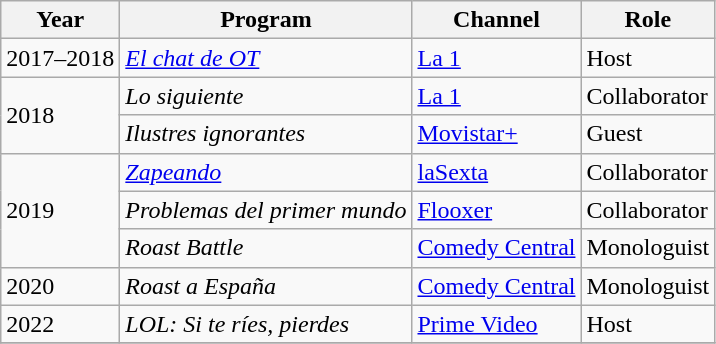<table class="wikitable">
<tr>
<th>Year</th>
<th>Program</th>
<th>Channel</th>
<th>Role</th>
</tr>
<tr>
<td>2017–2018</td>
<td><em><a href='#'>El chat de OT</a></em></td>
<td><a href='#'>La 1</a></td>
<td>Host</td>
</tr>
<tr>
<td rowspan="2">2018</td>
<td><em>Lo siguiente</em></td>
<td><a href='#'>La 1</a></td>
<td>Collaborator</td>
</tr>
<tr>
<td><em>Ilustres ignorantes</em></td>
<td><a href='#'>Movistar+</a></td>
<td>Guest</td>
</tr>
<tr>
<td rowspan="3">2019</td>
<td><em><a href='#'>Zapeando</a></em></td>
<td><a href='#'>laSexta</a></td>
<td>Collaborator</td>
</tr>
<tr>
<td><em>Problemas del primer mundo</em></td>
<td><a href='#'>Flooxer</a></td>
<td>Collaborator</td>
</tr>
<tr>
<td><em>Roast Battle</em></td>
<td><a href='#'>Comedy Central</a></td>
<td>Monologuist</td>
</tr>
<tr>
<td>2020</td>
<td><em>Roast a España</em></td>
<td><a href='#'>Comedy Central</a></td>
<td>Monologuist</td>
</tr>
<tr>
<td>2022</td>
<td><em>LOL: Si te ríes, pierdes</em></td>
<td><a href='#'>Prime Video</a></td>
<td>Host</td>
</tr>
<tr>
</tr>
</table>
